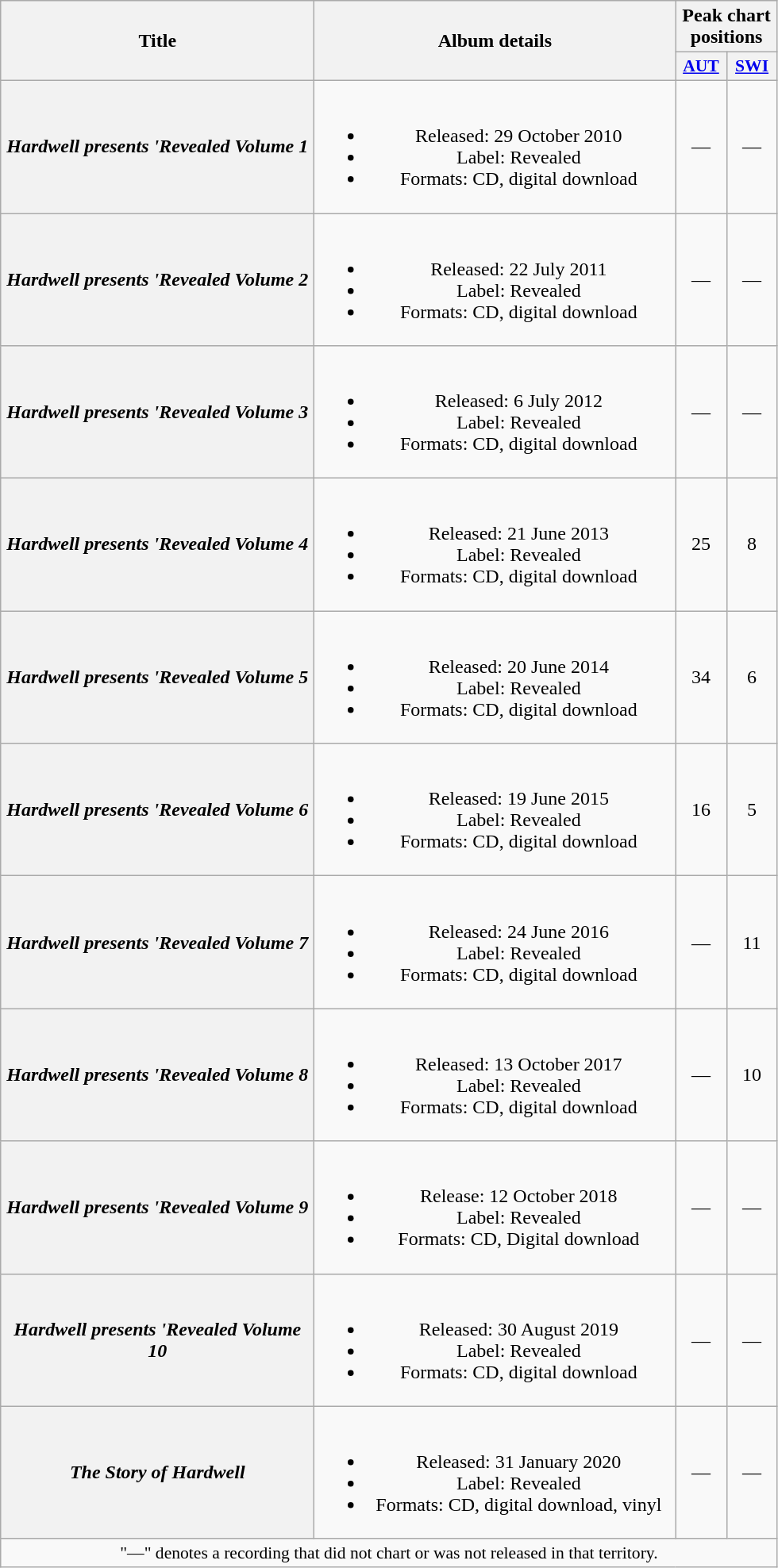<table class="wikitable plainrowheaders" style="text-align:center;">
<tr>
<th scope="col" rowspan="2" style="width:16em;">Title</th>
<th scope="col" rowspan="2" style="width:18.5em;">Album details</th>
<th scope="col" colspan="2">Peak chart positions</th>
</tr>
<tr>
<th scope="col" style="width:2.5em;font-size:90%;"><a href='#'>AUT</a><br></th>
<th scope="col" style="width:2.5em;font-size:90%;"><a href='#'>SWI</a><br></th>
</tr>
<tr>
<th scope="row"><em>Hardwell presents 'Revealed Volume 1</em></th>
<td><br><ul><li>Released: 29 October 2010</li><li>Label: Revealed</li><li>Formats: CD, digital download</li></ul></td>
<td>—</td>
<td>—</td>
</tr>
<tr>
<th scope="row"><em>Hardwell presents 'Revealed Volume 2</em></th>
<td><br><ul><li>Released: 22 July 2011</li><li>Label: Revealed</li><li>Formats: CD, digital download</li></ul></td>
<td>—</td>
<td>—</td>
</tr>
<tr>
<th scope="row"><em>Hardwell presents 'Revealed Volume 3</em></th>
<td><br><ul><li>Released: 6 July 2012</li><li>Label: Revealed</li><li>Formats: CD, digital download</li></ul></td>
<td>—</td>
<td>—</td>
</tr>
<tr>
<th scope="row"><em>Hardwell presents 'Revealed Volume 4</em></th>
<td><br><ul><li>Released: 21 June 2013</li><li>Label: Revealed</li><li>Formats: CD, digital download</li></ul></td>
<td>25</td>
<td>8</td>
</tr>
<tr>
<th scope="row"><em>Hardwell presents 'Revealed Volume 5</em></th>
<td><br><ul><li>Released: 20 June 2014</li><li>Label: Revealed</li><li>Formats: CD, digital download</li></ul></td>
<td>34</td>
<td>6</td>
</tr>
<tr>
<th scope="row"><em>Hardwell presents 'Revealed Volume 6</em></th>
<td><br><ul><li>Released: 19 June 2015</li><li>Label: Revealed</li><li>Formats: CD, digital download</li></ul></td>
<td>16</td>
<td>5</td>
</tr>
<tr>
<th scope="row"><em>Hardwell presents 'Revealed Volume 7</em></th>
<td><br><ul><li>Released: 24 June 2016</li><li>Label: Revealed</li><li>Formats: CD, digital download</li></ul></td>
<td>—</td>
<td>11</td>
</tr>
<tr>
<th scope="row"><em>Hardwell presents 'Revealed Volume 8</em></th>
<td><br><ul><li>Released: 13 October 2017</li><li>Label: Revealed</li><li>Formats: CD, digital download</li></ul></td>
<td>—</td>
<td>10</td>
</tr>
<tr>
<th scope="row"><em>Hardwell presents 'Revealed Volume 9</em></th>
<td><br><ul><li>Release: 12 October 2018</li><li>Label: Revealed</li><li>Formats: CD, Digital download</li></ul></td>
<td>—</td>
<td>—</td>
</tr>
<tr>
<th scope="row"><em>Hardwell presents 'Revealed Volume 10</em></th>
<td><br><ul><li>Released: 30 August 2019</li><li>Label: Revealed</li><li>Formats: CD, digital download</li></ul></td>
<td>—</td>
<td>—</td>
</tr>
<tr>
<th scope="row"><em>The Story of Hardwell</em></th>
<td><br><ul><li>Released: 31 January 2020</li><li>Label: Revealed</li><li>Formats: CD, digital download, vinyl</li></ul></td>
<td>—</td>
<td>—</td>
</tr>
<tr>
<td colspan="4" style="font-size:90%">"—" denotes a recording that did not chart or was not released in that territory.</td>
</tr>
</table>
